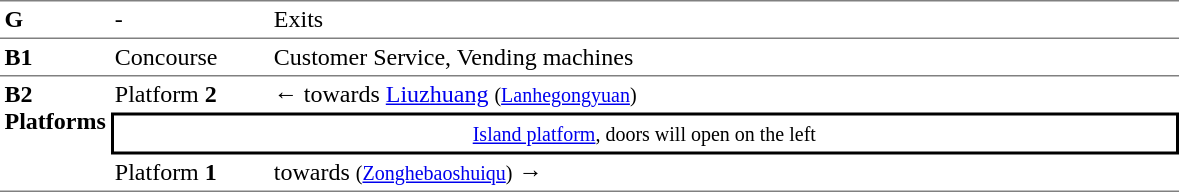<table table border=0 cellspacing=0 cellpadding=3>
<tr>
<td style="border-top:solid 1px gray;" width=50 valign=top><strong>G</strong></td>
<td style="border-top:solid 1px gray;" width=100 valign=top>-</td>
<td style="border-top:solid 1px gray;" width=600 valign=top>Exits</td>
</tr>
<tr>
<td style="border-bottom:solid 1px gray; border-top:solid 1px gray;" valign=top width=50><strong>B1</strong></td>
<td style="border-bottom:solid 1px gray; border-top:solid 1px gray;" valign=top width=100>Concourse<br></td>
<td style="border-bottom:solid 1px gray; border-top:solid 1px gray;" valign=top width=390>Customer Service, Vending machines</td>
</tr>
<tr>
<td style="border-bottom:solid 1px gray;" rowspan="3" valign=top><strong>B2<br>Platforms</strong></td>
<td>Platform <span> <strong>2</strong></span></td>
<td>←  towards <a href='#'>Liuzhuang</a> <small>(<a href='#'>Lanhegongyuan</a>)</small></td>
</tr>
<tr>
<td style="border-right:solid 2px black;border-left:solid 2px black;border-top:solid 2px black;border-bottom:solid 2px black;text-align:center;" colspan=2><small><a href='#'>Island platform</a>, doors will open on the left</small></td>
</tr>
<tr>
<td style="border-bottom:solid 1px gray;">Platform <span> <strong>1</strong></span></td>
<td style="border-bottom:solid 1px gray;">  towards  <small>(<a href='#'>Zonghebaoshuiqu</a>)</small> →</td>
</tr>
</table>
